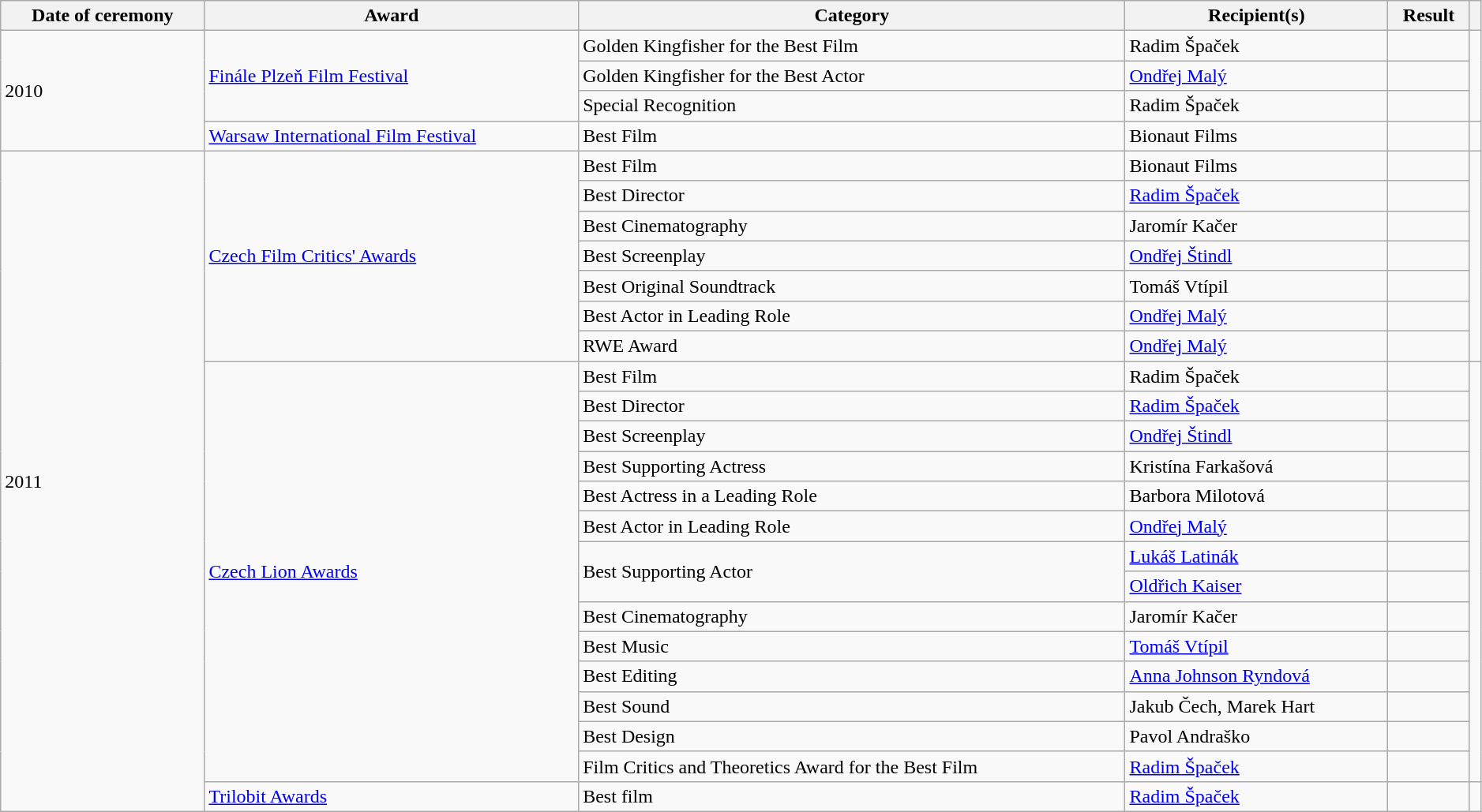<table class="wikitable sortable" style="width: 99%;">
<tr>
<th scope="col">Date of ceremony</th>
<th scope="col">Award</th>
<th scope="col">Category</th>
<th scope="col">Recipient(s)</th>
<th scope="col">Result</th>
<th scope="col" class="unsortable"></th>
</tr>
<tr>
<td rowspan="4">2010</td>
<td rowspan="3"><a href='#'>Finále Plzeň Film Festival</a></td>
<td>Golden Kingfisher for the Best Film</td>
<td>Radim Špaček</td>
<td></td>
<td rowspan="3"></td>
</tr>
<tr>
<td>Golden Kingfisher for the Best Actor</td>
<td><a href='#'>Ondřej Malý</a></td>
<td></td>
</tr>
<tr>
<td>Special Recognition</td>
<td>Radim Špaček</td>
<td></td>
</tr>
<tr>
<td><a href='#'>Warsaw International Film Festival</a></td>
<td>Best Film</td>
<td>Bionaut Films</td>
<td></td>
<td></td>
</tr>
<tr>
<td rowspan="30">2011</td>
<td rowspan="7"><a href='#'>Czech Film Critics' Awards</a></td>
<td>Best Film</td>
<td>Bionaut Films</td>
<td></td>
<td rowspan="7"></td>
</tr>
<tr>
<td>Best Director</td>
<td><a href='#'>Radim Špaček</a></td>
<td></td>
</tr>
<tr>
<td>Best Cinematography</td>
<td>Jaromír Kačer</td>
<td></td>
</tr>
<tr>
<td>Best Screenplay</td>
<td><a href='#'>Ondřej Štindl</a></td>
<td></td>
</tr>
<tr>
<td>Best Original Soundtrack</td>
<td>Tomáš Vtípil</td>
<td></td>
</tr>
<tr>
<td>Best Actor in Leading Role</td>
<td><a href='#'>Ondřej Malý</a></td>
<td></td>
</tr>
<tr>
<td>RWE Award</td>
<td><a href='#'>Ondřej Malý</a></td>
<td></td>
</tr>
<tr>
<td rowspan="14"><a href='#'>Czech Lion Awards</a></td>
<td>Best Film</td>
<td>Radim Špaček</td>
<td></td>
<td rowspan="14"></td>
</tr>
<tr>
<td>Best Director</td>
<td><a href='#'>Radim Špaček</a></td>
<td></td>
</tr>
<tr>
<td>Best Screenplay</td>
<td><a href='#'>Ondřej Štindl</a></td>
<td></td>
</tr>
<tr>
<td>Best Supporting Actress</td>
<td>Kristína Farkašová</td>
<td></td>
</tr>
<tr>
<td>Best Actress in a Leading Role</td>
<td>Barbora Milotová</td>
<td></td>
</tr>
<tr>
<td>Best Actor in Leading Role</td>
<td><a href='#'>Ondřej Malý</a></td>
<td></td>
</tr>
<tr>
<td rowspan="2">Best Supporting Actor</td>
<td><a href='#'>Lukáš Latinák</a></td>
<td></td>
</tr>
<tr>
<td><a href='#'>Oldřich Kaiser</a></td>
<td></td>
</tr>
<tr>
<td>Best Cinematography</td>
<td>Jaromír Kačer</td>
<td></td>
</tr>
<tr>
<td>Best Music</td>
<td><a href='#'>Tomáš Vtípil</a></td>
<td></td>
</tr>
<tr>
<td>Best Editing</td>
<td><a href='#'>Anna Johnson Ryndová</a></td>
<td></td>
</tr>
<tr>
<td>Best Sound</td>
<td>Jakub Čech, Marek Hart</td>
<td></td>
</tr>
<tr>
<td>Best Design</td>
<td>Pavol Andraško</td>
<td></td>
</tr>
<tr>
<td>Film Critics and Theoretics Award for the Best Film</td>
<td><a href='#'>Radim Špaček</a></td>
<td></td>
</tr>
<tr>
<td><a href='#'>Trilobit Awards</a></td>
<td>Best film</td>
<td><a href='#'>Radim Špaček</a></td>
<td></td>
<td></td>
</tr>
</table>
